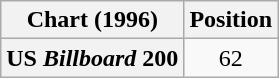<table class="wikitable plainrowheaders" style="text-align:center">
<tr>
<th scope="col">Chart (1996)</th>
<th scope="col">Position</th>
</tr>
<tr>
<th scope="row">US <em>Billboard</em> 200</th>
<td>62</td>
</tr>
</table>
